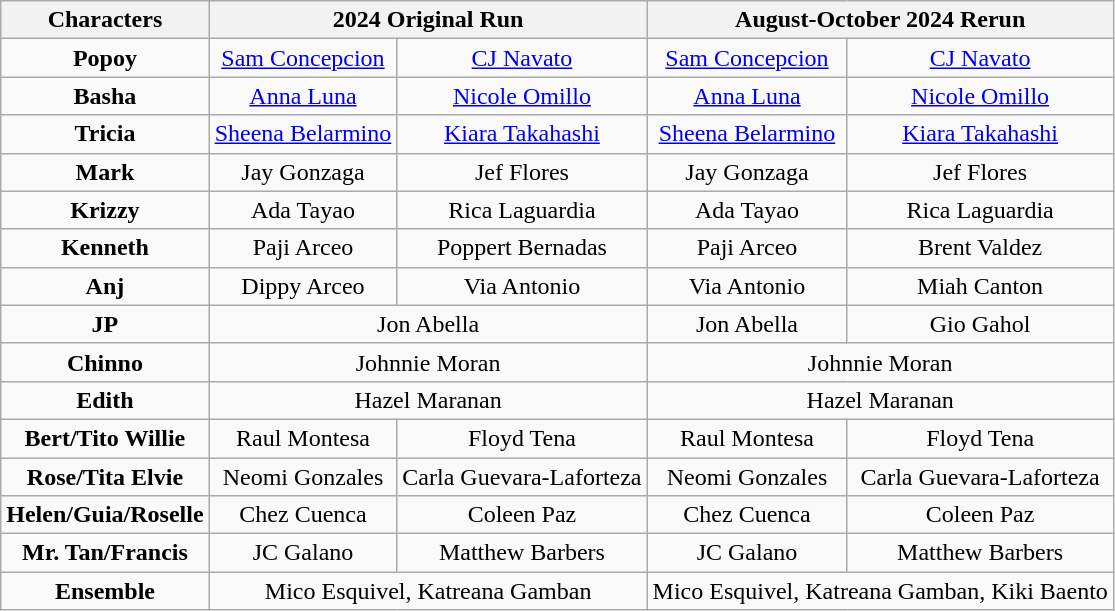<table class="wikitable">
<tr>
<th>Characters</th>
<th colspan="2">2024 Original Run</th>
<th colspan="2">August-October 2024 Rerun</th>
</tr>
<tr>
<td align="center"><strong>Popoy</strong></td>
<td align="center"><a href='#'>Sam Concepcion</a></td>
<td align="center"><a href='#'>CJ Navato</a></td>
<td align="center"><a href='#'>Sam Concepcion</a></td>
<td align="center"><a href='#'>CJ Navato</a></td>
</tr>
<tr>
<td align="center"><strong>Basha</strong></td>
<td align="center"><a href='#'>Anna Luna</a></td>
<td align="center"><a href='#'>Nicole Omillo</a></td>
<td align="center"><a href='#'>Anna Luna</a></td>
<td align="center"><a href='#'>Nicole Omillo</a></td>
</tr>
<tr>
<td align="center"><strong>Tricia</strong></td>
<td align="center"><a href='#'>Sheena Belarmino</a></td>
<td align="center"><a href='#'>Kiara Takahashi</a></td>
<td align="center"><a href='#'>Sheena Belarmino</a></td>
<td align="center"><a href='#'>Kiara Takahashi</a></td>
</tr>
<tr>
<td align="center"><strong>Mark</strong></td>
<td align="center">Jay Gonzaga</td>
<td align="center">Jef Flores</td>
<td align="center">Jay Gonzaga</td>
<td align="center">Jef Flores</td>
</tr>
<tr>
<td align="center"><strong>Krizzy</strong></td>
<td align="center">Ada Tayao</td>
<td align="center">Rica Laguardia</td>
<td align="center">Ada Tayao</td>
<td align="center">Rica Laguardia</td>
</tr>
<tr>
<td align="center"><strong>Kenneth</strong></td>
<td align="center">Paji Arceo</td>
<td align="center">Poppert Bernadas</td>
<td align="center">Paji Arceo</td>
<td align="center">Brent Valdez</td>
</tr>
<tr>
<td align="center"><strong>Anj</strong></td>
<td align="center">Dippy Arceo</td>
<td align="center">Via Antonio</td>
<td align="center">Via Antonio</td>
<td align="center">Miah Canton</td>
</tr>
<tr>
<td align="center"><strong>JP</strong></td>
<td colspan="2" align="center">Jon Abella</td>
<td align="center">Jon Abella</td>
<td align="center">Gio Gahol</td>
</tr>
<tr>
<td align="center"><strong>Chinno</strong></td>
<td colspan="2" align="center">Johnnie Moran</td>
<td colspan="2" align="center">Johnnie Moran</td>
</tr>
<tr>
<td align="center"><strong>Edith</strong></td>
<td colspan="2" align="center">Hazel Maranan</td>
<td colspan="2" align="center">Hazel Maranan</td>
</tr>
<tr>
<td align="center"><strong>Bert/Tito Willie</strong></td>
<td align="center">Raul Montesa</td>
<td align="center">Floyd Tena</td>
<td align="center">Raul Montesa</td>
<td align="center">Floyd Tena</td>
</tr>
<tr>
<td align="center"><strong>Rose/Tita Elvie</strong></td>
<td align="center">Neomi Gonzales</td>
<td align="center">Carla Guevara-Laforteza</td>
<td align="center">Neomi Gonzales</td>
<td align="center">Carla Guevara-Laforteza</td>
</tr>
<tr>
<td align="center"><strong>Helen/Guia/Roselle</strong></td>
<td align="center">Chez Cuenca</td>
<td align="center">Coleen Paz</td>
<td align="center">Chez Cuenca</td>
<td align="center">Coleen Paz</td>
</tr>
<tr>
<td align="center"><strong>Mr. Tan/Francis</strong></td>
<td align="center">JC Galano</td>
<td align="center">Matthew Barbers</td>
<td align="center">JC Galano</td>
<td align="center">Matthew Barbers</td>
</tr>
<tr>
<td align="center"><strong>Ensemble</strong></td>
<td colspan="2" align="center">Mico Esquivel, Katreana Gamban</td>
<td colspan="2" align="center">Mico Esquivel, Katreana Gamban, Kiki Baento</td>
</tr>
</table>
